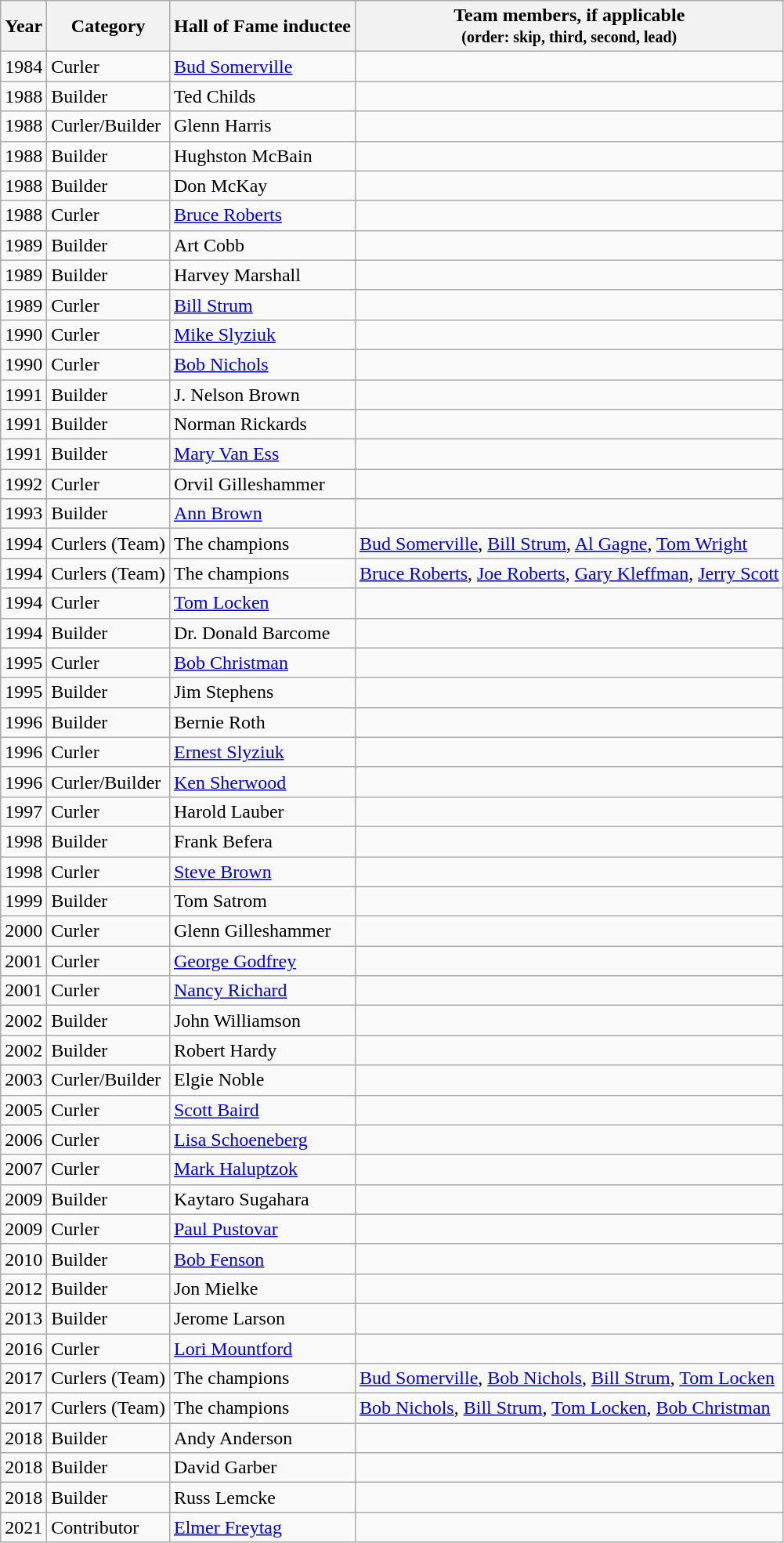<table class="wikitable">
<tr>
<th>Year</th>
<th>Category</th>
<th>Hall of Fame inductee</th>
<th>Team members, if applicable<br><small>(order: skip, third, second, lead)</small></th>
</tr>
<tr>
<td>1984</td>
<td>Curler</td>
<td><a href='#'>Bud Somerville</a></td>
<td></td>
</tr>
<tr>
<td>1988</td>
<td>Builder</td>
<td>Ted Childs</td>
<td></td>
</tr>
<tr>
<td>1988</td>
<td>Curler/Builder</td>
<td>Glenn Harris</td>
<td></td>
</tr>
<tr>
<td>1988</td>
<td>Builder</td>
<td>Hughston McBain</td>
<td></td>
</tr>
<tr>
<td>1988</td>
<td>Builder</td>
<td>Don McKay</td>
<td></td>
</tr>
<tr>
<td>1988</td>
<td>Curler</td>
<td><a href='#'>Bruce Roberts</a></td>
<td></td>
</tr>
<tr>
<td>1989</td>
<td>Builder</td>
<td>Art Cobb</td>
<td></td>
</tr>
<tr>
<td>1989</td>
<td>Builder</td>
<td>Harvey Marshall</td>
<td></td>
</tr>
<tr>
<td>1989</td>
<td>Curler</td>
<td><a href='#'>Bill Strum</a></td>
<td></td>
</tr>
<tr>
<td>1990</td>
<td>Curler</td>
<td><a href='#'>Mike Slyziuk</a></td>
<td></td>
</tr>
<tr>
<td>1990</td>
<td>Curler</td>
<td><a href='#'>Bob Nichols</a></td>
<td></td>
</tr>
<tr>
<td>1991</td>
<td>Builder</td>
<td>J. Nelson Brown</td>
<td></td>
</tr>
<tr>
<td>1991</td>
<td>Builder</td>
<td>Norman Rickards</td>
<td></td>
</tr>
<tr>
<td>1991</td>
<td>Builder</td>
<td><a href='#'>Mary Van Ess</a></td>
<td></td>
</tr>
<tr>
<td>1992</td>
<td>Curler</td>
<td>Orvil Gilleshammer</td>
<td></td>
</tr>
<tr>
<td>1993</td>
<td>Builder</td>
<td><a href='#'>Ann Brown</a></td>
<td></td>
</tr>
<tr>
<td>1994</td>
<td>Curlers (Team)</td>
<td>The  champions</td>
<td><a href='#'>Bud Somerville</a>, <a href='#'>Bill Strum</a>, <a href='#'>Al Gagne</a>, <a href='#'>Tom Wright</a></td>
</tr>
<tr>
<td>1994</td>
<td>Curlers (Team)</td>
<td>The  champions</td>
<td><a href='#'>Bruce Roberts</a>, <a href='#'>Joe Roberts</a>, <a href='#'>Gary Kleffman</a>, <a href='#'>Jerry Scott</a></td>
</tr>
<tr>
<td>1994</td>
<td>Curler</td>
<td><a href='#'>Tom Locken</a></td>
<td></td>
</tr>
<tr>
<td>1994</td>
<td>Builder</td>
<td>Dr. Donald Barcome</td>
<td></td>
</tr>
<tr>
<td>1995</td>
<td>Curler</td>
<td><a href='#'>Bob Christman</a></td>
<td></td>
</tr>
<tr>
<td>1995</td>
<td>Builder</td>
<td>Jim Stephens</td>
<td></td>
</tr>
<tr>
<td>1996</td>
<td>Builder</td>
<td>Bernie Roth</td>
<td></td>
</tr>
<tr>
<td>1996</td>
<td>Curler</td>
<td><a href='#'>Ernest Slyziuk</a></td>
<td></td>
</tr>
<tr>
<td>1996</td>
<td>Curler/Builder</td>
<td><a href='#'>Ken Sherwood</a></td>
<td></td>
</tr>
<tr>
<td>1997</td>
<td>Curler</td>
<td>Harold Lauber</td>
<td></td>
</tr>
<tr>
<td>1998</td>
<td>Builder</td>
<td>Frank Befera</td>
<td></td>
</tr>
<tr>
<td>1998</td>
<td>Curler</td>
<td><a href='#'>Steve Brown</a></td>
<td></td>
</tr>
<tr>
<td>1999</td>
<td>Builder</td>
<td>Tom Satrom</td>
<td></td>
</tr>
<tr>
<td>2000</td>
<td>Curler</td>
<td>Glenn Gilleshammer</td>
<td></td>
</tr>
<tr>
<td>2001</td>
<td>Curler</td>
<td><a href='#'>George Godfrey</a></td>
<td></td>
</tr>
<tr>
<td>2001</td>
<td>Curler</td>
<td><a href='#'>Nancy Richard</a></td>
<td></td>
</tr>
<tr>
<td>2002</td>
<td>Builder</td>
<td>John Williamson</td>
<td></td>
</tr>
<tr>
<td>2002</td>
<td>Builder</td>
<td>Robert Hardy</td>
<td></td>
</tr>
<tr>
<td>2003</td>
<td>Curler/Builder</td>
<td>Elgie Noble</td>
<td></td>
</tr>
<tr>
<td>2005</td>
<td>Curler</td>
<td><a href='#'>Scott Baird</a></td>
<td></td>
</tr>
<tr>
<td>2006</td>
<td>Curler</td>
<td><a href='#'>Lisa Schoeneberg</a></td>
<td></td>
</tr>
<tr>
<td>2007</td>
<td>Curler</td>
<td><a href='#'>Mark Haluptzok</a></td>
<td></td>
</tr>
<tr>
<td>2009</td>
<td>Builder</td>
<td>Kaytaro Sugahara</td>
<td></td>
</tr>
<tr>
<td>2009</td>
<td>Curler</td>
<td><a href='#'>Paul Pustovar</a></td>
<td></td>
</tr>
<tr>
<td>2010</td>
<td>Builder</td>
<td><a href='#'>Bob Fenson</a></td>
<td></td>
</tr>
<tr>
<td>2012</td>
<td>Builder</td>
<td>Jon Mielke</td>
<td></td>
</tr>
<tr>
<td>2013</td>
<td>Builder</td>
<td>Jerome Larson</td>
<td></td>
</tr>
<tr>
<td>2016</td>
<td>Curler</td>
<td><a href='#'>Lori Mountford</a></td>
<td></td>
</tr>
<tr>
<td>2017</td>
<td>Curlers (Team)</td>
<td>The  champions</td>
<td><a href='#'>Bud Somerville</a>, <a href='#'>Bob Nichols</a>, <a href='#'>Bill Strum</a>, <a href='#'>Tom Locken</a></td>
</tr>
<tr>
<td>2017</td>
<td>Curlers (Team)</td>
<td>The  champions</td>
<td><a href='#'>Bob Nichols</a>, <a href='#'>Bill Strum</a>, <a href='#'>Tom Locken</a>, <a href='#'>Bob Christman</a></td>
</tr>
<tr>
<td>2018</td>
<td>Builder</td>
<td>Andy Anderson</td>
<td></td>
</tr>
<tr>
<td>2018</td>
<td>Builder</td>
<td>David Garber</td>
<td></td>
</tr>
<tr>
<td>2018</td>
<td>Builder</td>
<td>Russ Lemcke</td>
<td></td>
</tr>
<tr>
<td>2021</td>
<td>Contributor</td>
<td><a href='#'>Elmer Freytag</a></td>
<td></td>
</tr>
</table>
